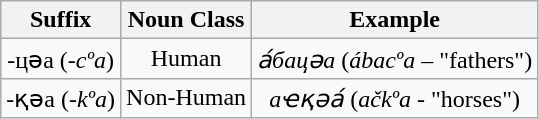<table class="wikitable" style="text-align:center">
<tr>
<th>Suffix</th>
<th>Noun Class</th>
<th>Example</th>
</tr>
<tr>
<td>-цәа (<em>-cºa</em>)</td>
<td>Human</td>
<td><em>а́бацәа</em> (<em>ábacºa</em> – "fathers")</td>
</tr>
<tr>
<td>-қәа (<em>-kºa</em>)</td>
<td>Non-Human</td>
<td><em>аҽқәа́</em> (<em>ačkºa</em> - "horses")</td>
</tr>
</table>
